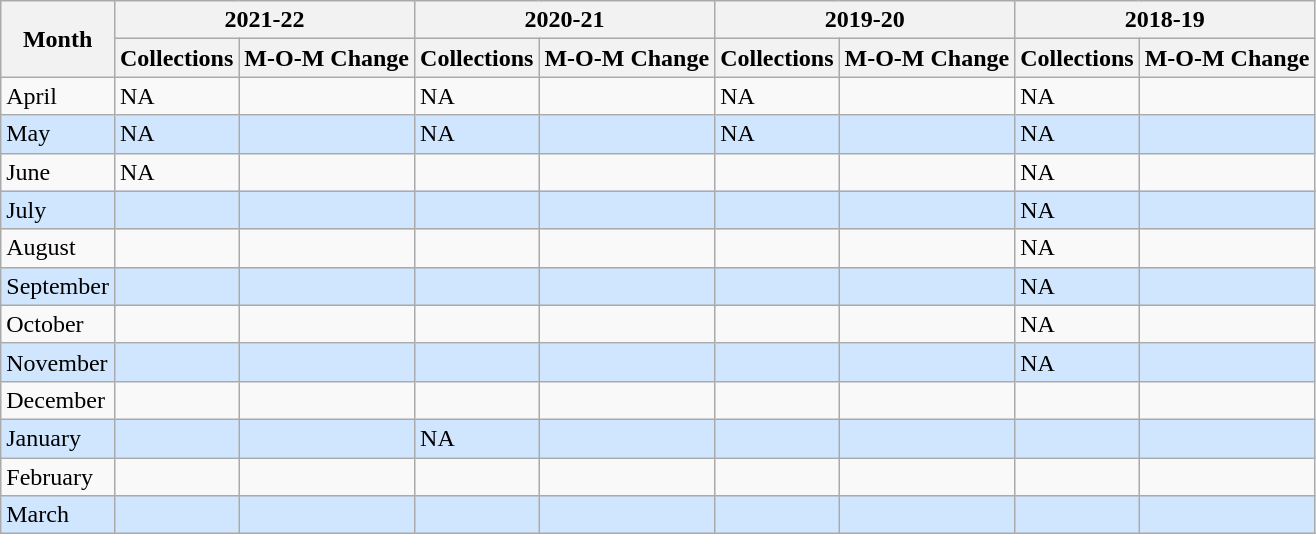<table class="wikitable sortable">
<tr>
<th rowspan="2">Month</th>
<th colspan=2>2021-22</th>
<th colspan=2>2020-21</th>
<th colspan=2>2019-20</th>
<th colspan=2>2018-19</th>
</tr>
<tr>
<th>Collections</th>
<th>M-O-M Change</th>
<th>Collections</th>
<th>M-O-M Change</th>
<th>Collections</th>
<th>M-O-M Change</th>
<th>Collections</th>
<th>M-O-M Change</th>
</tr>
<tr>
<td>April</td>
<td>NA</td>
<td></td>
<td>NA</td>
<td></td>
<td>NA</td>
<td></td>
<td>NA</td>
<td></td>
</tr>
<tr style="background:#D0E6FF">
<td>May</td>
<td>NA</td>
<td></td>
<td>NA</td>
<td></td>
<td>NA</td>
<td></td>
<td>NA</td>
<td></td>
</tr>
<tr>
<td>June</td>
<td>NA</td>
<td></td>
<td></td>
<td></td>
<td></td>
<td></td>
<td>NA</td>
<td></td>
</tr>
<tr style="background:#D0E6FF">
<td>July</td>
<td></td>
<td></td>
<td></td>
<td></td>
<td></td>
<td></td>
<td>NA</td>
<td></td>
</tr>
<tr>
<td>August</td>
<td></td>
<td></td>
<td></td>
<td></td>
<td></td>
<td></td>
<td>NA</td>
<td></td>
</tr>
<tr style="background:#D0E6FF">
<td>September</td>
<td></td>
<td></td>
<td></td>
<td></td>
<td></td>
<td></td>
<td>NA</td>
<td></td>
</tr>
<tr>
<td>October</td>
<td></td>
<td></td>
<td></td>
<td></td>
<td></td>
<td></td>
<td>NA</td>
<td></td>
</tr>
<tr style="background:#D0E6FF">
<td>November</td>
<td></td>
<td></td>
<td></td>
<td></td>
<td></td>
<td></td>
<td>NA</td>
<td></td>
</tr>
<tr>
<td>December</td>
<td></td>
<td></td>
<td></td>
<td></td>
<td></td>
<td></td>
<td></td>
<td></td>
</tr>
<tr style="background:#D0E6FF">
<td>January</td>
<td></td>
<td></td>
<td>NA</td>
<td></td>
<td></td>
<td></td>
<td></td>
<td></td>
</tr>
<tr>
<td>February</td>
<td></td>
<td></td>
<td></td>
<td></td>
<td></td>
<td></td>
<td></td>
<td></td>
</tr>
<tr style="background:#D0E6FF">
<td>March</td>
<td></td>
<td></td>
<td></td>
<td></td>
<td></td>
<td></td>
<td></td>
<td></td>
</tr>
</table>
